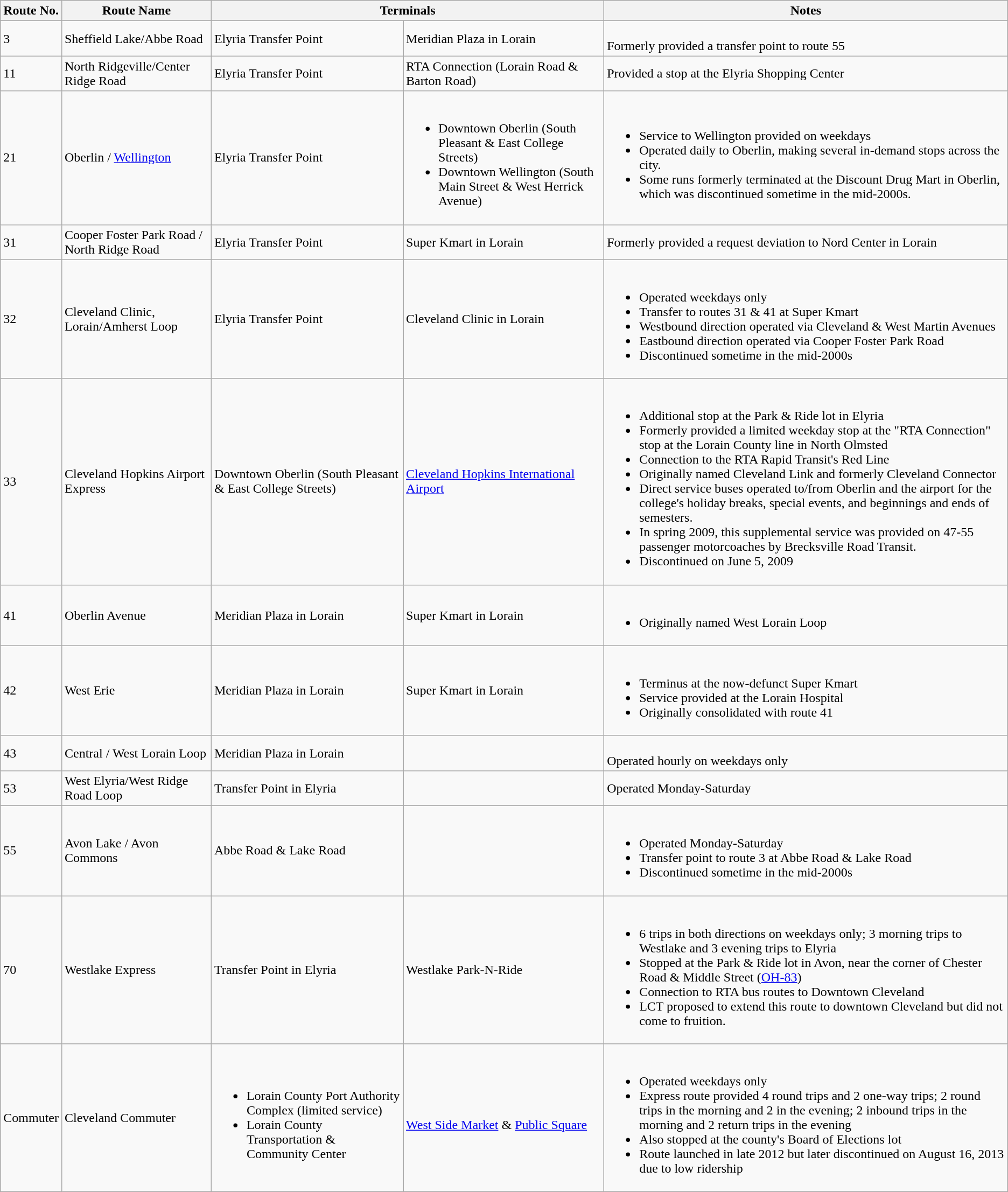<table class="wikitable">
<tr>
<th>Route No.</th>
<th>Route Name</th>
<th colspan="2">Terminals</th>
<th>Notes</th>
</tr>
<tr>
<td>3</td>
<td>Sheffield Lake/Abbe Road</td>
<td>Elyria Transfer Point</td>
<td>Meridian Plaza in Lorain</td>
<td><br>Formerly provided a transfer point to route 55</td>
</tr>
<tr>
<td>11</td>
<td>North Ridgeville/Center Ridge Road</td>
<td>Elyria Transfer Point</td>
<td>RTA Connection (Lorain Road & Barton Road)</td>
<td>Provided a stop at the Elyria Shopping Center</td>
</tr>
<tr>
<td>21</td>
<td>Oberlin / <a href='#'>Wellington</a></td>
<td>Elyria Transfer Point</td>
<td><br><ul><li>Downtown Oberlin (South Pleasant & East College Streets)</li><li>Downtown Wellington (South Main Street & West Herrick Avenue)</li></ul></td>
<td><br><ul><li>Service to Wellington provided on weekdays</li><li>Operated daily to Oberlin, making several in-demand stops across the city.</li><li>Some runs formerly terminated at the Discount Drug Mart in Oberlin, which was discontinued sometime in the mid-2000s.</li></ul></td>
</tr>
<tr>
<td>31</td>
<td>Cooper Foster Park Road / North Ridge Road</td>
<td>Elyria Transfer Point</td>
<td>Super Kmart in Lorain</td>
<td>Formerly provided a request deviation to Nord Center in Lorain</td>
</tr>
<tr>
<td>32</td>
<td>Cleveland Clinic, Lorain/Amherst Loop </td>
<td>Elyria Transfer Point</td>
<td>Cleveland Clinic in Lorain</td>
<td><br><ul><li>Operated weekdays only</li><li>Transfer to routes 31 & 41 at Super Kmart</li><li>Westbound direction operated via Cleveland & West Martin Avenues</li><li>Eastbound direction operated via Cooper Foster Park Road</li><li>Discontinued sometime in the mid-2000s</li></ul></td>
</tr>
<tr>
<td>33</td>
<td>Cleveland Hopkins Airport Express</td>
<td>Downtown Oberlin (South Pleasant & East College Streets)</td>
<td><a href='#'>Cleveland Hopkins International Airport</a></td>
<td><br><ul><li>Additional stop at the Park & Ride lot in Elyria</li><li>Formerly provided a limited weekday stop at the "RTA Connection" stop at the Lorain County line in North Olmsted</li><li>Connection to the RTA Rapid Transit's Red Line</li><li>Originally named Cleveland Link and formerly Cleveland Connector</li><li>Direct service buses operated to/from Oberlin and the airport for the college's holiday breaks, special events, and beginnings and ends of semesters.</li><li>In spring 2009, this supplemental service was provided on 47-55 passenger motorcoaches by Brecksville Road Transit.</li><li>Discontinued on June 5, 2009</li></ul></td>
</tr>
<tr>
<td>41</td>
<td>Oberlin Avenue</td>
<td>Meridian Plaza in Lorain</td>
<td>Super Kmart in Lorain</td>
<td><br><ul><li>Originally named West Lorain Loop</li></ul></td>
</tr>
<tr>
<td>42</td>
<td>West Erie</td>
<td>Meridian Plaza in Lorain</td>
<td>Super Kmart in Lorain</td>
<td><br><ul><li>Terminus at the now-defunct Super Kmart</li><li>Service provided at the Lorain Hospital</li><li>Originally consolidated with route 41</li></ul></td>
</tr>
<tr>
<td>43</td>
<td>Central / West Lorain Loop</td>
<td>Meridian Plaza in Lorain</td>
<td></td>
<td><br>Operated hourly on weekdays only</td>
</tr>
<tr>
<td>53</td>
<td>West Elyria/West Ridge Road Loop</td>
<td>Transfer Point in Elyria</td>
<td></td>
<td>Operated Monday-Saturday</td>
</tr>
<tr>
<td>55</td>
<td>Avon Lake / Avon Commons</td>
<td>Abbe Road & Lake Road</td>
<td></td>
<td><br><ul><li>Operated Monday-Saturday</li><li>Transfer point to route 3 at Abbe Road & Lake Road</li><li>Discontinued sometime in the mid-2000s</li></ul></td>
</tr>
<tr>
<td>70</td>
<td>Westlake Express</td>
<td>Transfer Point in Elyria</td>
<td>Westlake Park-N-Ride</td>
<td><br><ul><li>6 trips in both directions on weekdays only; 3 morning trips to Westlake and 3 evening trips to Elyria</li><li>Stopped at the Park & Ride lot in Avon, near the corner of Chester Road & Middle Street (<a href='#'>OH-83</a>)</li><li>Connection to RTA bus routes to Downtown Cleveland</li><li>LCT proposed to extend this route to downtown Cleveland but did not come to fruition.</li></ul></td>
</tr>
<tr>
<td>Commuter</td>
<td>Cleveland Commuter</td>
<td><br><ul><li>Lorain County Port Authority Complex (limited service)</li><li>Lorain County Transportation & Community Center</li></ul></td>
<td><br><a href='#'>West Side Market</a> & <a href='#'>Public Square</a></td>
<td><br><ul><li>Operated weekdays only</li><li>Express route provided 4 round trips and 2 one-way trips; 2 round trips in the morning and 2 in the evening; 2 inbound trips in the morning and 2 return trips in the evening</li><li>Also stopped at the county's Board of Elections lot</li><li>Route launched in late 2012 but later discontinued on August 16, 2013 due to low ridership</li></ul></td>
</tr>
</table>
